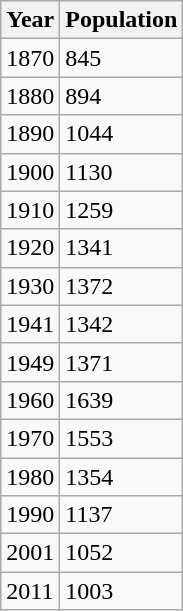<table class="wikitable">
<tr>
<th>Year</th>
<th>Population</th>
</tr>
<tr>
<td>1870</td>
<td>845</td>
</tr>
<tr>
<td>1880</td>
<td>894</td>
</tr>
<tr>
<td>1890</td>
<td>1044</td>
</tr>
<tr>
<td>1900</td>
<td>1130</td>
</tr>
<tr>
<td>1910</td>
<td>1259</td>
</tr>
<tr>
<td>1920</td>
<td>1341</td>
</tr>
<tr>
<td>1930</td>
<td>1372</td>
</tr>
<tr>
<td>1941</td>
<td>1342</td>
</tr>
<tr>
<td>1949</td>
<td>1371</td>
</tr>
<tr>
<td>1960</td>
<td>1639</td>
</tr>
<tr>
<td>1970</td>
<td>1553</td>
</tr>
<tr>
<td>1980</td>
<td>1354</td>
</tr>
<tr>
<td>1990</td>
<td>1137</td>
</tr>
<tr>
<td>2001</td>
<td>1052</td>
</tr>
<tr>
<td>2011</td>
<td>1003</td>
</tr>
</table>
